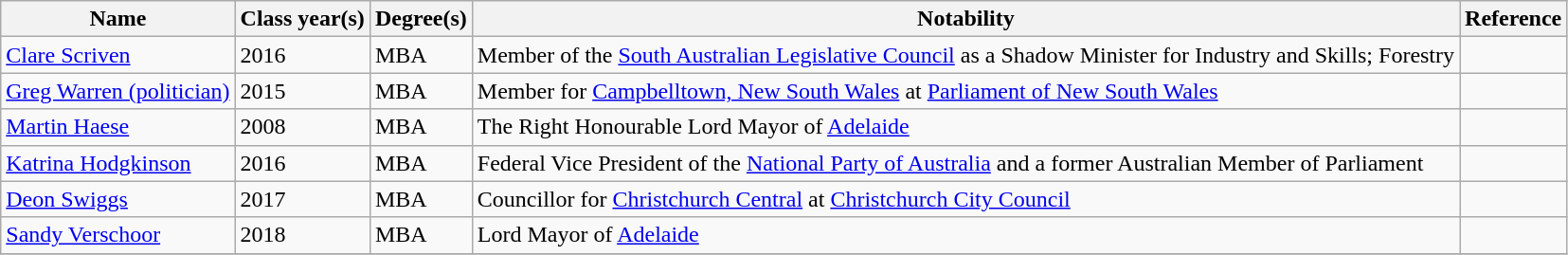<table class="wikitable">
<tr>
<th>Name</th>
<th>Class year(s)</th>
<th>Degree(s)</th>
<th>Notability</th>
<th>Reference</th>
</tr>
<tr>
<td><a href='#'>Clare Scriven</a></td>
<td>2016</td>
<td>MBA</td>
<td>Member of the <a href='#'>South Australian Legislative Council</a> as a Shadow Minister for Industry and Skills; Forestry</td>
<td></td>
</tr>
<tr>
<td><a href='#'>Greg Warren (politician)</a></td>
<td>2015</td>
<td>MBA</td>
<td>Member for <a href='#'>Campbelltown, New South Wales</a> at <a href='#'>Parliament of New South Wales</a></td>
<td></td>
</tr>
<tr>
<td><a href='#'>Martin Haese</a></td>
<td>2008</td>
<td>MBA</td>
<td>The Right Honourable Lord Mayor of <a href='#'>Adelaide</a></td>
<td></td>
</tr>
<tr>
<td><a href='#'>Katrina Hodgkinson</a></td>
<td>2016</td>
<td>MBA</td>
<td>Federal Vice President of the <a href='#'>National Party of Australia</a> and a former Australian Member of Parliament</td>
<td></td>
</tr>
<tr>
<td><a href='#'>Deon Swiggs</a></td>
<td>2017</td>
<td>MBA</td>
<td>Councillor for <a href='#'>Christchurch Central</a> at <a href='#'>Christchurch City Council</a></td>
<td></td>
</tr>
<tr>
<td><a href='#'>Sandy Verschoor</a></td>
<td>2018</td>
<td>MBA</td>
<td>Lord Mayor of <a href='#'>Adelaide</a></td>
<td></td>
</tr>
<tr>
</tr>
</table>
